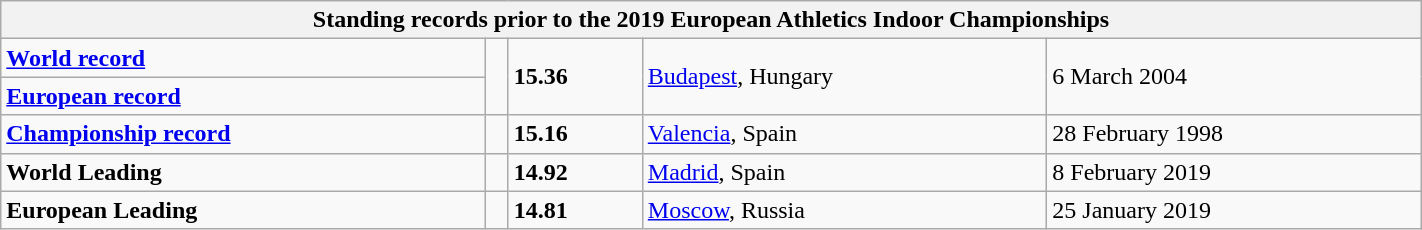<table class="wikitable" width=75%>
<tr>
<th colspan="5">Standing records prior to the 2019 European Athletics Indoor Championships</th>
</tr>
<tr>
<td><strong><a href='#'>World record</a></strong></td>
<td rowspan=2></td>
<td rowspan=2><strong>15.36</strong></td>
<td rowspan=2><a href='#'>Budapest</a>, Hungary</td>
<td rowspan=2>6 March 2004</td>
</tr>
<tr>
<td><strong><a href='#'>European record</a></strong></td>
</tr>
<tr>
<td><strong><a href='#'>Championship record</a></strong></td>
<td></td>
<td><strong>15.16</strong></td>
<td><a href='#'>Valencia</a>, Spain</td>
<td>28 February 1998</td>
</tr>
<tr>
<td><strong>World Leading</strong></td>
<td></td>
<td><strong>14.92</strong></td>
<td><a href='#'>Madrid</a>, Spain</td>
<td>8 February 2019</td>
</tr>
<tr>
<td><strong>European Leading</strong></td>
<td></td>
<td><strong>14.81</strong></td>
<td><a href='#'>Moscow</a>, Russia</td>
<td>25 January 2019</td>
</tr>
</table>
